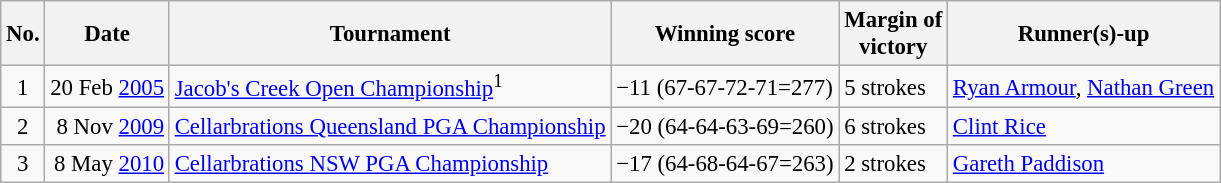<table class="wikitable" style="font-size:95%;">
<tr>
<th>No.</th>
<th>Date</th>
<th>Tournament</th>
<th>Winning score</th>
<th>Margin of<br>victory</th>
<th>Runner(s)-up</th>
</tr>
<tr>
<td align=center>1</td>
<td align=right>20 Feb <a href='#'>2005</a></td>
<td><a href='#'>Jacob's Creek Open Championship</a><sup>1</sup></td>
<td>−11 (67-67-72-71=277)</td>
<td>5 strokes</td>
<td> <a href='#'>Ryan Armour</a>,  <a href='#'>Nathan Green</a></td>
</tr>
<tr>
<td align=center>2</td>
<td align=right>8 Nov <a href='#'>2009</a></td>
<td><a href='#'>Cellarbrations Queensland PGA Championship</a></td>
<td>−20 (64-64-63-69=260)</td>
<td>6 strokes</td>
<td> <a href='#'>Clint Rice</a></td>
</tr>
<tr>
<td align=center>3</td>
<td align=right>8 May <a href='#'>2010</a></td>
<td><a href='#'>Cellarbrations NSW PGA Championship</a></td>
<td>−17 (64-68-64-67=263)</td>
<td>2 strokes</td>
<td> <a href='#'>Gareth Paddison</a></td>
</tr>
</table>
